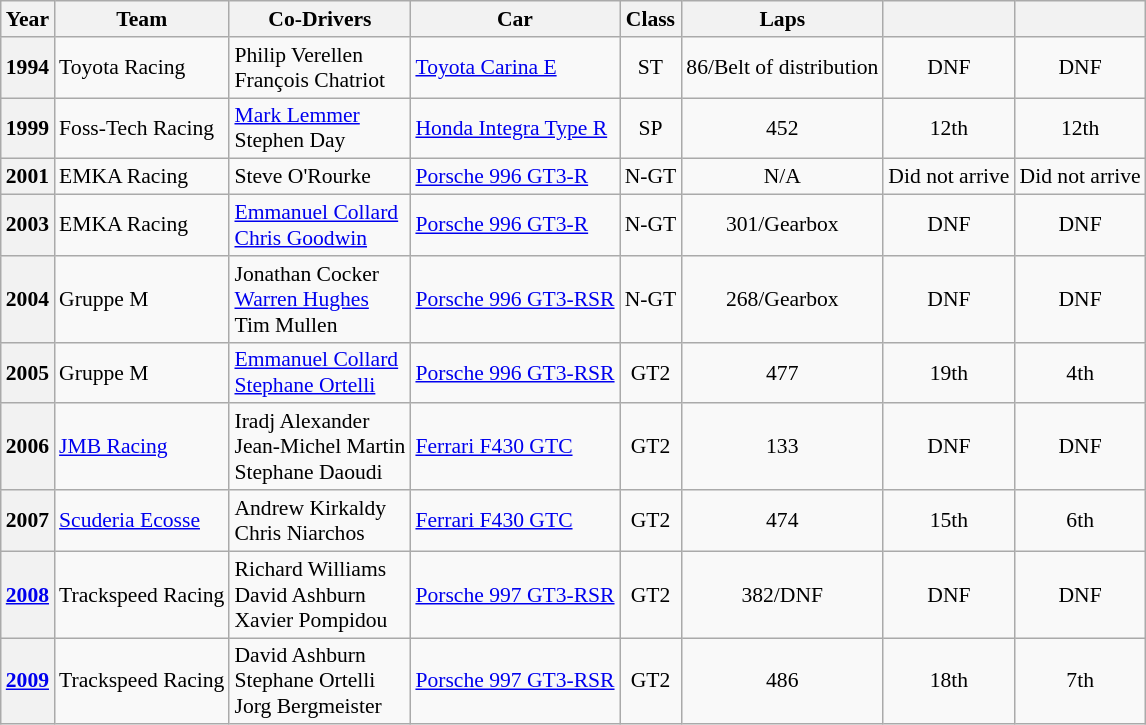<table class="wikitable" style="font-size:90%">
<tr>
<th>Year</th>
<th>Team</th>
<th>Co-Drivers</th>
<th>Car</th>
<th>Class</th>
<th>Laps</th>
<th></th>
<th></th>
</tr>
<tr style="text-align:center;">
<th>1994</th>
<td align="left" nowrap> Toyota Racing</td>
<td align="left" nowrap> Philip Verellen<br> François Chatriot</td>
<td align="left" nowrap><a href='#'>Toyota Carina E</a></td>
<td>ST</td>
<td>86/Belt of distribution</td>
<td>DNF</td>
<td>DNF</td>
</tr>
<tr style="text-align:center;">
<th>1999</th>
<td align="left" nowrap> Foss-Tech Racing</td>
<td align="left" nowrap> <a href='#'>Mark Lemmer</a><br> Stephen Day</td>
<td align="left" nowrap><a href='#'>Honda Integra Type R</a></td>
<td>SP</td>
<td>452</td>
<td>12th</td>
<td>12th</td>
</tr>
<tr style="text-align:center;">
<th>2001</th>
<td align="left" nowrap> EMKA Racing</td>
<td align="left" nowrap> Steve O'Rourke</td>
<td align="left" nowrap><a href='#'>Porsche 996 GT3-R</a></td>
<td>N-GT</td>
<td>N/A</td>
<td>Did not arrive</td>
<td>Did not arrive</td>
</tr>
<tr style="text-align:center;">
<th>2003</th>
<td align="left" nowrap> EMKA Racing</td>
<td align="left" nowrap> <a href='#'>Emmanuel Collard</a><br> <a href='#'>Chris Goodwin</a></td>
<td align="left" nowrap><a href='#'>Porsche 996 GT3-R</a></td>
<td>N-GT</td>
<td>301/Gearbox</td>
<td>DNF</td>
<td>DNF</td>
</tr>
<tr style="text-align:center;">
<th>2004</th>
<td align="left" nowrap> Gruppe M</td>
<td align="left" nowrap> Jonathan Cocker<br> <a href='#'>Warren Hughes</a><br> Tim Mullen</td>
<td align="left" nowrap><a href='#'>Porsche 996 GT3-RSR</a></td>
<td>N-GT</td>
<td>268/Gearbox</td>
<td>DNF</td>
<td>DNF</td>
</tr>
<tr style="text-align:center;">
<th>2005</th>
<td align="left" nowrap> Gruppe M</td>
<td align="left" nowrap> <a href='#'>Emmanuel Collard</a><br> <a href='#'>Stephane Ortelli</a></td>
<td align="left" nowrap><a href='#'>Porsche 996 GT3-RSR</a></td>
<td>GT2</td>
<td>477</td>
<td>19th</td>
<td>4th</td>
</tr>
<tr style="text-align:center;">
<th>2006</th>
<td align="left" nowrap> <a href='#'>JMB Racing</a></td>
<td align="left" nowrap> Iradj Alexander<br> Jean-Michel Martin<br> Stephane Daoudi</td>
<td align="left" nowrap><a href='#'>Ferrari F430 GTC</a></td>
<td>GT2</td>
<td>133</td>
<td>DNF</td>
<td>DNF</td>
</tr>
<tr style="text-align:center;">
<th>2007</th>
<td align="left" nowrap> <a href='#'>Scuderia Ecosse</a></td>
<td align="left" nowrap> Andrew Kirkaldy<br> Chris Niarchos</td>
<td align="left" nowrap><a href='#'>Ferrari F430 GTC</a></td>
<td>GT2</td>
<td>474</td>
<td>15th</td>
<td>6th</td>
</tr>
<tr style="text-align:center;">
<th><a href='#'>2008</a></th>
<td align="left" nowrap> Trackspeed Racing</td>
<td align="left" nowrap> Richard Williams<br> David Ashburn<br> Xavier Pompidou</td>
<td align="left" nowrap><a href='#'>Porsche 997 GT3-RSR</a></td>
<td>GT2</td>
<td>382/DNF</td>
<td>DNF</td>
<td>DNF</td>
</tr>
<tr style="text-align:center;">
<th><a href='#'>2009</a></th>
<td align="left" nowrap> Trackspeed Racing</td>
<td align="left" nowrap> David Ashburn<br> Stephane Ortelli<br> Jorg Bergmeister</td>
<td align="left" nowrap><a href='#'>Porsche 997 GT3-RSR</a></td>
<td>GT2</td>
<td>486</td>
<td>18th</td>
<td>7th</td>
</tr>
</table>
